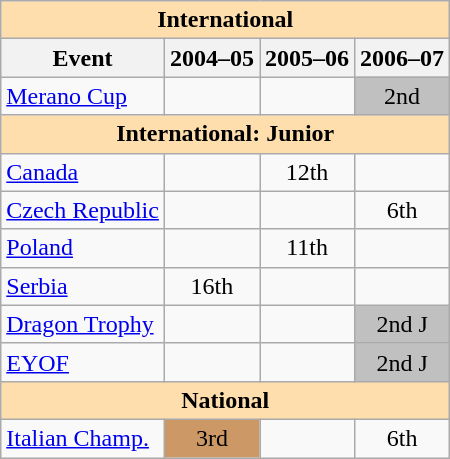<table class="wikitable" style="text-align:center">
<tr>
<th style="background-color: #ffdead; " colspan=4 align=center>International</th>
</tr>
<tr>
<th>Event</th>
<th>2004–05</th>
<th>2005–06</th>
<th>2006–07</th>
</tr>
<tr>
<td align=left><a href='#'>Merano Cup</a></td>
<td></td>
<td></td>
<td bgcolor=silver>2nd</td>
</tr>
<tr>
<th style="background-color: #ffdead; " colspan=4 align=center>International: Junior</th>
</tr>
<tr>
<td align=left> <a href='#'>Canada</a></td>
<td></td>
<td>12th</td>
<td></td>
</tr>
<tr>
<td align=left> <a href='#'>Czech Republic</a></td>
<td></td>
<td></td>
<td>6th</td>
</tr>
<tr>
<td align=left> <a href='#'>Poland</a></td>
<td></td>
<td>11th</td>
<td></td>
</tr>
<tr>
<td align=left> <a href='#'>Serbia</a></td>
<td>16th</td>
<td></td>
<td></td>
</tr>
<tr>
<td align=left><a href='#'>Dragon Trophy</a></td>
<td></td>
<td></td>
<td bgcolor=silver>2nd J</td>
</tr>
<tr>
<td align=left><a href='#'>EYOF</a></td>
<td></td>
<td></td>
<td bgcolor=silver>2nd J</td>
</tr>
<tr>
<th style="background-color: #ffdead; " colspan=4 align=center>National</th>
</tr>
<tr>
<td align=left><a href='#'>Italian Champ.</a></td>
<td bgcolor=cc9966>3rd</td>
<td></td>
<td>6th</td>
</tr>
</table>
